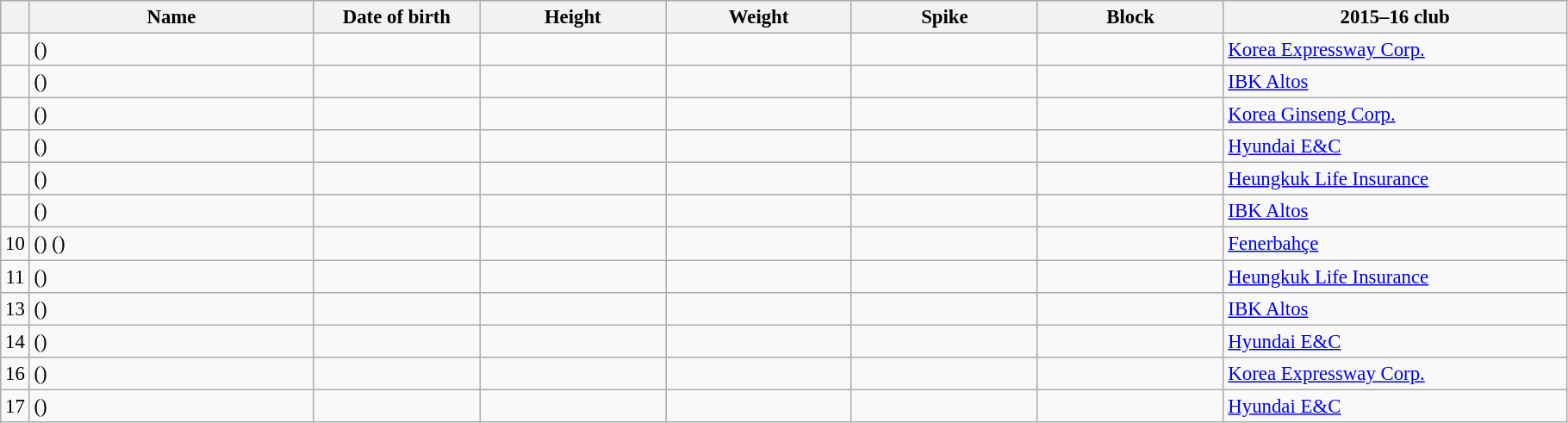<table class="wikitable sortable" style="font-size:95%; text-align:center;">
<tr>
<th></th>
<th style="width:14em">Name</th>
<th style="width:8em">Date of birth</th>
<th style="width:9em">Height</th>
<th style="width:9em">Weight</th>
<th style="width:9em">Spike</th>
<th style="width:9em">Block</th>
<th style="width:17em">2015–16 club</th>
</tr>
<tr>
<td></td>
<td style="text-align:left;"> ()</td>
<td style="text-align:right;"></td>
<td></td>
<td></td>
<td></td>
<td></td>
<td style="text-align:left;"> <a href='#'>Korea Expressway Corp.</a></td>
</tr>
<tr>
<td></td>
<td style="text-align:left;"> ()</td>
<td style="text-align:right;"></td>
<td></td>
<td></td>
<td></td>
<td></td>
<td style="text-align:left;"> <a href='#'>IBK Altos</a></td>
</tr>
<tr>
<td></td>
<td style="text-align:left;"> ()</td>
<td style="text-align:right;"></td>
<td></td>
<td></td>
<td></td>
<td></td>
<td style="text-align:left;"> <a href='#'>Korea Ginseng Corp.</a></td>
</tr>
<tr>
<td></td>
<td style="text-align:left;"> ()</td>
<td style="text-align:right;"></td>
<td></td>
<td></td>
<td></td>
<td></td>
<td style="text-align:left;"> <a href='#'>Hyundai E&C</a></td>
</tr>
<tr>
<td></td>
<td style="text-align:left;"> ()</td>
<td style="text-align:right;"></td>
<td></td>
<td></td>
<td></td>
<td></td>
<td style="text-align:left;"> <a href='#'>Heungkuk Life Insurance</a></td>
</tr>
<tr>
<td></td>
<td style="text-align:left;"> ()</td>
<td style="text-align:right;"></td>
<td></td>
<td></td>
<td></td>
<td></td>
<td style="text-align:left;"> <a href='#'>IBK Altos</a></td>
</tr>
<tr>
<td>10</td>
<td style="text-align:left;"> () ()</td>
<td style="text-align:right;"></td>
<td></td>
<td></td>
<td></td>
<td></td>
<td style="text-align:left;"> <a href='#'>Fenerbahçe</a></td>
</tr>
<tr>
<td>11</td>
<td style="text-align:left;"> ()</td>
<td style="text-align:right;"></td>
<td></td>
<td></td>
<td></td>
<td></td>
<td style="text-align:left;"> <a href='#'>Heungkuk Life Insurance</a></td>
</tr>
<tr>
<td>13</td>
<td style="text-align:left;"> ()</td>
<td style="text-align:right;"></td>
<td></td>
<td></td>
<td></td>
<td></td>
<td style="text-align:left;"> <a href='#'>IBK Altos</a></td>
</tr>
<tr>
<td>14</td>
<td style="text-align:left;"> ()</td>
<td style="text-align:right;"></td>
<td></td>
<td></td>
<td></td>
<td></td>
<td style="text-align:left;"> <a href='#'>Hyundai E&C</a></td>
</tr>
<tr>
<td>16</td>
<td style="text-align:left;"> ()</td>
<td style="text-align:right;"></td>
<td></td>
<td></td>
<td></td>
<td></td>
<td style="text-align:left;"> <a href='#'>Korea Expressway Corp.</a></td>
</tr>
<tr>
<td>17</td>
<td style="text-align:left;"> ()</td>
<td style="text-align:right;"></td>
<td></td>
<td></td>
<td></td>
<td></td>
<td style="text-align:left;"> <a href='#'>Hyundai E&C</a></td>
</tr>
</table>
